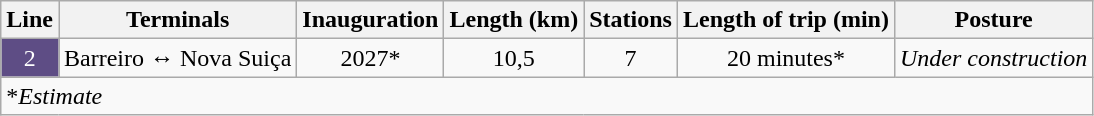<table class="wikitable">
<tr>
<th align="center">Line</th>
<th align="center">Terminals</th>
<th align="center">Inauguration</th>
<th align="center">Length (km)</th>
<th align="center">Stations</th>
<th align="center">Length of trip (min)</th>
<th align="center">Posture</th>
</tr>
<tr>
<td style="color:white" bgcolor="#5e4d85" align="center">2</td>
<td align="center">Barreiro ↔ Nova Suiça</td>
<td align="center">2027*</td>
<td align="center">10,5</td>
<td align="center">7</td>
<td align="center">20 minutes*</td>
<td align="center"><em>Under construction</em></td>
</tr>
<tr>
<td colspan="7">*<em>Estimate</em></td>
</tr>
</table>
